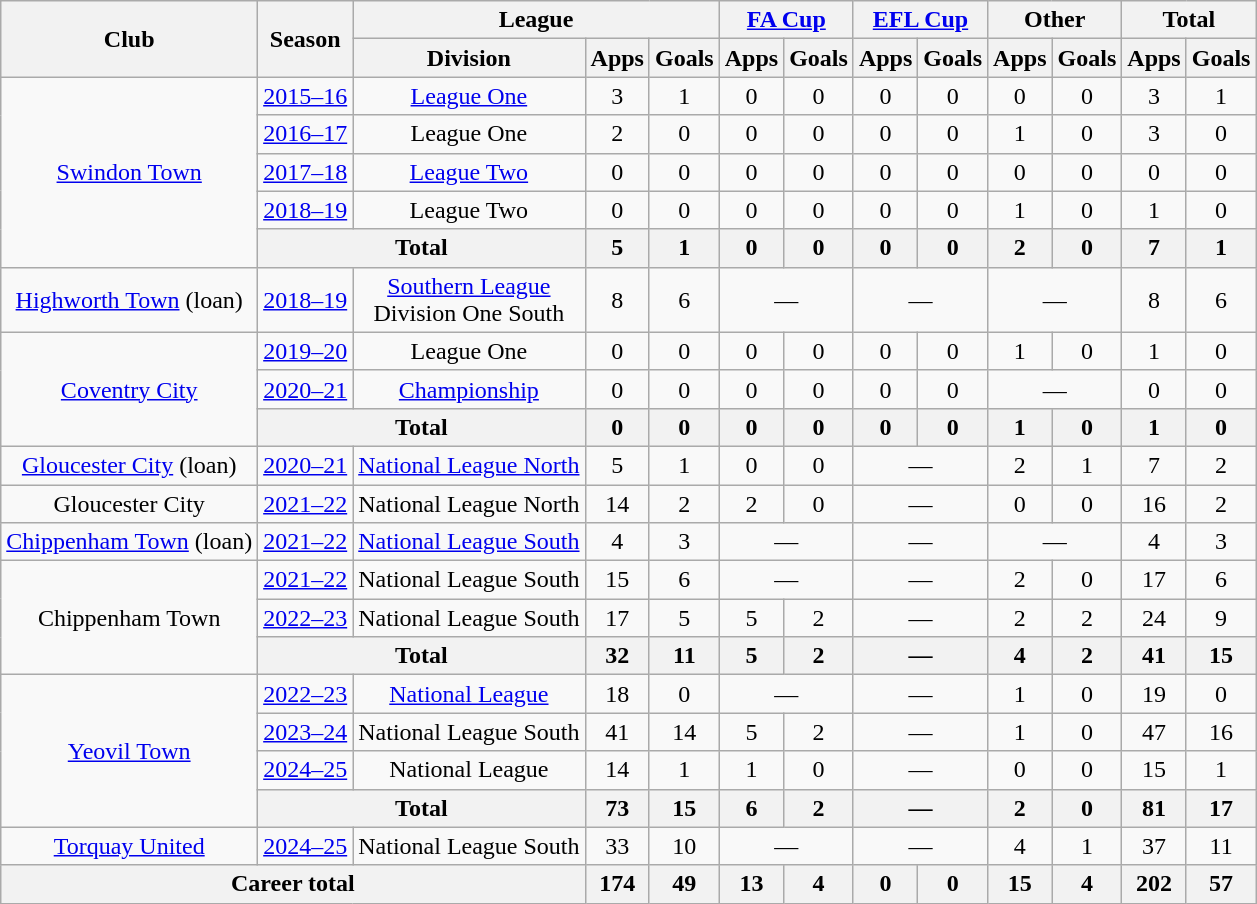<table class=wikitable style="text-align: center">
<tr>
<th rowspan=2>Club</th>
<th rowspan=2>Season</th>
<th colspan=3>League</th>
<th colspan=2><a href='#'>FA Cup</a></th>
<th colspan=2><a href='#'>EFL Cup</a></th>
<th colspan=2>Other</th>
<th colspan=2>Total</th>
</tr>
<tr>
<th>Division</th>
<th>Apps</th>
<th>Goals</th>
<th>Apps</th>
<th>Goals</th>
<th>Apps</th>
<th>Goals</th>
<th>Apps</th>
<th>Goals</th>
<th>Apps</th>
<th>Goals</th>
</tr>
<tr>
<td rowspan=5><a href='#'>Swindon Town</a></td>
<td><a href='#'>2015–16</a></td>
<td><a href='#'>League One</a></td>
<td>3</td>
<td>1</td>
<td>0</td>
<td>0</td>
<td>0</td>
<td>0</td>
<td>0</td>
<td>0</td>
<td>3</td>
<td>1</td>
</tr>
<tr>
<td><a href='#'>2016–17</a></td>
<td>League One</td>
<td>2</td>
<td>0</td>
<td>0</td>
<td>0</td>
<td>0</td>
<td>0</td>
<td>1</td>
<td>0</td>
<td>3</td>
<td>0</td>
</tr>
<tr>
<td><a href='#'>2017–18</a></td>
<td><a href='#'>League Two</a></td>
<td>0</td>
<td>0</td>
<td>0</td>
<td>0</td>
<td>0</td>
<td>0</td>
<td>0</td>
<td>0</td>
<td>0</td>
<td>0</td>
</tr>
<tr>
<td><a href='#'>2018–19</a></td>
<td>League Two</td>
<td>0</td>
<td>0</td>
<td>0</td>
<td>0</td>
<td>0</td>
<td>0</td>
<td>1</td>
<td>0</td>
<td>1</td>
<td>0</td>
</tr>
<tr>
<th colspan=2>Total</th>
<th>5</th>
<th>1</th>
<th>0</th>
<th>0</th>
<th>0</th>
<th>0</th>
<th>2</th>
<th>0</th>
<th>7</th>
<th>1</th>
</tr>
<tr>
<td><a href='#'>Highworth Town</a> (loan)</td>
<td><a href='#'>2018–19</a></td>
<td><a href='#'>Southern League</a><br>Division One South</td>
<td>8</td>
<td>6</td>
<td colspan=2>—</td>
<td colspan=2>—</td>
<td colspan=2>—</td>
<td>8</td>
<td>6</td>
</tr>
<tr>
<td rowspan=3><a href='#'>Coventry City</a></td>
<td><a href='#'>2019–20</a></td>
<td>League One</td>
<td>0</td>
<td>0</td>
<td>0</td>
<td>0</td>
<td>0</td>
<td>0</td>
<td>1</td>
<td>0</td>
<td>1</td>
<td>0</td>
</tr>
<tr>
<td><a href='#'>2020–21</a></td>
<td><a href='#'>Championship</a></td>
<td>0</td>
<td>0</td>
<td>0</td>
<td>0</td>
<td>0</td>
<td>0</td>
<td colspan=2>—</td>
<td>0</td>
<td>0</td>
</tr>
<tr>
<th colspan=2>Total</th>
<th>0</th>
<th>0</th>
<th>0</th>
<th>0</th>
<th>0</th>
<th>0</th>
<th>1</th>
<th>0</th>
<th>1</th>
<th>0</th>
</tr>
<tr>
<td><a href='#'>Gloucester City</a> (loan)</td>
<td><a href='#'>2020–21</a></td>
<td><a href='#'>National League North</a></td>
<td>5</td>
<td>1</td>
<td>0</td>
<td>0</td>
<td colspan=2>—</td>
<td>2</td>
<td>1</td>
<td>7</td>
<td>2</td>
</tr>
<tr>
<td>Gloucester City</td>
<td><a href='#'>2021–22</a></td>
<td>National League North</td>
<td>14</td>
<td>2</td>
<td>2</td>
<td>0</td>
<td colspan=2>—</td>
<td>0</td>
<td>0</td>
<td>16</td>
<td>2</td>
</tr>
<tr>
<td><a href='#'>Chippenham Town</a> (loan)</td>
<td><a href='#'>2021–22</a></td>
<td><a href='#'>National League South</a></td>
<td>4</td>
<td>3</td>
<td colspan=2>—</td>
<td colspan=2>—</td>
<td colspan=2>—</td>
<td>4</td>
<td>3</td>
</tr>
<tr>
<td rowspan=3>Chippenham Town</td>
<td><a href='#'>2021–22</a></td>
<td>National League South</td>
<td>15</td>
<td>6</td>
<td colspan=2>—</td>
<td colspan=2>—</td>
<td>2</td>
<td>0</td>
<td>17</td>
<td>6</td>
</tr>
<tr>
<td><a href='#'>2022–23</a></td>
<td>National League South</td>
<td>17</td>
<td>5</td>
<td>5</td>
<td>2</td>
<td colspan=2>—</td>
<td>2</td>
<td>2</td>
<td>24</td>
<td>9</td>
</tr>
<tr>
<th colspan=2>Total</th>
<th>32</th>
<th>11</th>
<th>5</th>
<th>2</th>
<th colspan=2>—</th>
<th>4</th>
<th>2</th>
<th>41</th>
<th>15</th>
</tr>
<tr>
<td rowspan=4><a href='#'>Yeovil Town</a></td>
<td><a href='#'>2022–23</a></td>
<td><a href='#'>National League</a></td>
<td>18</td>
<td>0</td>
<td colspan=2>—</td>
<td colspan=2>—</td>
<td>1</td>
<td>0</td>
<td>19</td>
<td>0</td>
</tr>
<tr>
<td><a href='#'>2023–24</a></td>
<td>National League South</td>
<td>41</td>
<td>14</td>
<td>5</td>
<td>2</td>
<td colspan=2>—</td>
<td>1</td>
<td>0</td>
<td>47</td>
<td>16</td>
</tr>
<tr>
<td><a href='#'>2024–25</a></td>
<td>National League</td>
<td>14</td>
<td>1</td>
<td>1</td>
<td>0</td>
<td colspan=2>—</td>
<td>0</td>
<td>0</td>
<td>15</td>
<td>1</td>
</tr>
<tr>
<th colspan=2>Total</th>
<th>73</th>
<th>15</th>
<th>6</th>
<th>2</th>
<th colspan=2>—</th>
<th>2</th>
<th>0</th>
<th>81</th>
<th>17</th>
</tr>
<tr>
<td><a href='#'>Torquay United</a></td>
<td><a href='#'>2024–25</a></td>
<td>National League South</td>
<td>33</td>
<td>10</td>
<td colspan=2>—</td>
<td colspan=2>—</td>
<td>4</td>
<td>1</td>
<td>37</td>
<td>11</td>
</tr>
<tr>
<th colspan=3>Career total</th>
<th>174</th>
<th>49</th>
<th>13</th>
<th>4</th>
<th>0</th>
<th>0</th>
<th>15</th>
<th>4</th>
<th>202</th>
<th>57</th>
</tr>
</table>
